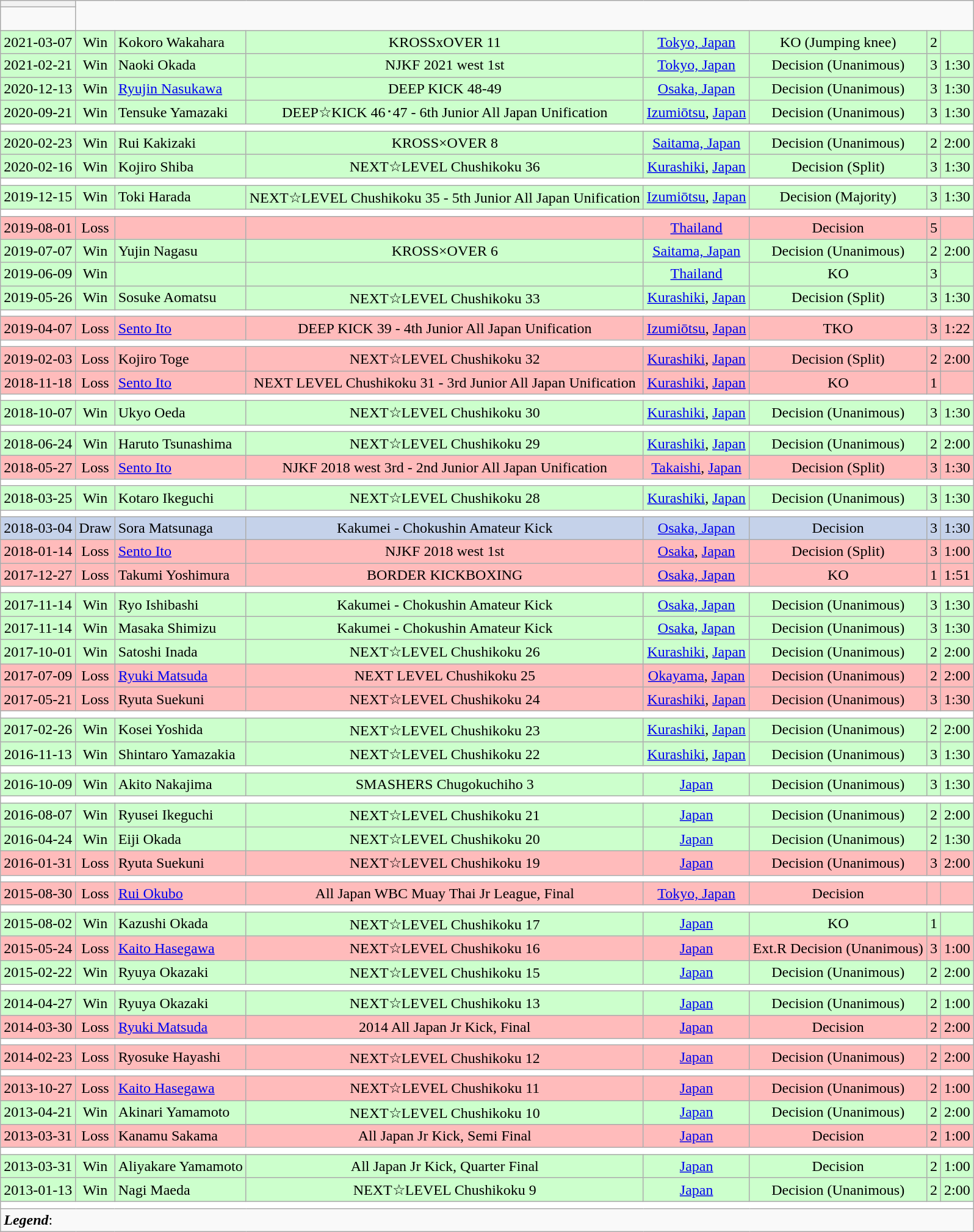<table class="wikitable mw-collapsible mw-collapsed">
<tr>
<th></th>
</tr>
<tr>
<td><br></td>
</tr>
<tr style="text-align:center; background:#cfc;">
<td>2021-03-07</td>
<td>Win</td>
<td align=left> Kokoro Wakahara</td>
<td>KROSSxOVER 11</td>
<td><a href='#'>Tokyo, Japan</a></td>
<td>KO (Jumping knee)</td>
<td>2</td>
<td></td>
</tr>
<tr style="text-align:center; background:#cfc;">
<td>2021-02-21</td>
<td>Win</td>
<td align=left> Naoki Okada</td>
<td>NJKF 2021 west 1st</td>
<td><a href='#'>Tokyo, Japan</a></td>
<td>Decision (Unanimous)</td>
<td>3</td>
<td>1:30</td>
</tr>
<tr style="text-align:center; background:#cfc;">
<td>2020-12-13</td>
<td>Win</td>
<td align=left> <a href='#'>Ryujin Nasukawa</a></td>
<td>DEEP KICK 48-49</td>
<td><a href='#'>Osaka, Japan</a></td>
<td>Decision (Unanimous)</td>
<td>3</td>
<td>1:30</td>
</tr>
<tr style="text-align:center; background:#cfc;">
<td>2020-09-21</td>
<td>Win</td>
<td align=left> Tensuke Yamazaki</td>
<td>DEEP☆KICK 46･47 - 6th Junior All Japan Unification</td>
<td><a href='#'>Izumiōtsu</a>, <a href='#'>Japan</a></td>
<td>Decision (Unanimous)</td>
<td>3</td>
<td>1:30</td>
</tr>
<tr>
<th style=background:white colspan=9></th>
</tr>
<tr style="text-align:center; background:#cfc;">
<td>2020-02-23</td>
<td>Win</td>
<td align=left> Rui Kakizaki</td>
<td>KROSS×OVER 8</td>
<td><a href='#'>Saitama, Japan</a></td>
<td>Decision (Unanimous)</td>
<td>2</td>
<td>2:00</td>
</tr>
<tr style="text-align:center; background:#cfc;">
<td>2020-02-16</td>
<td>Win</td>
<td align=left> Kojiro Shiba</td>
<td>NEXT☆LEVEL Chushikoku 36</td>
<td><a href='#'>Kurashiki</a>, <a href='#'>Japan</a></td>
<td>Decision (Split)</td>
<td>3</td>
<td>1:30</td>
</tr>
<tr>
<th style=background:white colspan=9></th>
</tr>
<tr style="text-align:center; background:#cfc;">
<td>2019-12-15</td>
<td>Win</td>
<td align=left> Toki Harada</td>
<td>NEXT☆LEVEL Chushikoku 35 - 5th Junior All Japan Unification</td>
<td><a href='#'>Izumiōtsu</a>, <a href='#'>Japan</a></td>
<td>Decision (Majority)</td>
<td>3</td>
<td>1:30</td>
</tr>
<tr>
<th style=background:white colspan=9></th>
</tr>
<tr style="text-align:center; background:#fbb;">
<td>2019-08-01</td>
<td>Loss</td>
<td align=left></td>
<td></td>
<td><a href='#'>Thailand</a></td>
<td>Decision</td>
<td>5</td>
<td></td>
</tr>
<tr style="text-align:center; background:#cfc;">
<td>2019-07-07</td>
<td>Win</td>
<td align=left> Yujin Nagasu</td>
<td>KROSS×OVER 6</td>
<td><a href='#'>Saitama, Japan</a></td>
<td>Decision (Unanimous)</td>
<td>2</td>
<td>2:00</td>
</tr>
<tr style="text-align:center; background:#cfc;">
<td>2019-06-09</td>
<td>Win</td>
<td align=left></td>
<td></td>
<td><a href='#'>Thailand</a></td>
<td>KO</td>
<td>3</td>
<td></td>
</tr>
<tr style="text-align:center; background:#cfc;">
<td>2019-05-26</td>
<td>Win</td>
<td align=left> Sosuke Aomatsu</td>
<td>NEXT☆LEVEL Chushikoku 33</td>
<td><a href='#'>Kurashiki</a>, <a href='#'>Japan</a></td>
<td>Decision (Split)</td>
<td>3</td>
<td>1:30</td>
</tr>
<tr>
<th style=background:white colspan=9></th>
</tr>
<tr style="text-align:center; background:#fbb;">
<td>2019-04-07</td>
<td>Loss</td>
<td align=left> <a href='#'>Sento Ito</a></td>
<td>DEEP KICK 39 - 4th Junior All Japan Unification</td>
<td><a href='#'>Izumiōtsu</a>, <a href='#'>Japan</a></td>
<td>TKO</td>
<td>3</td>
<td>1:22</td>
</tr>
<tr>
<th style=background:white colspan=9></th>
</tr>
<tr style="text-align:center; background:#fbb;">
<td>2019-02-03</td>
<td>Loss</td>
<td align=left> Kojiro Toge</td>
<td>NEXT☆LEVEL Chushikoku 32</td>
<td><a href='#'>Kurashiki</a>, <a href='#'>Japan</a></td>
<td>Decision (Split)</td>
<td>2</td>
<td>2:00</td>
</tr>
<tr style="text-align:center; background:#fbb;">
<td>2018-11-18</td>
<td>Loss</td>
<td align=left> <a href='#'>Sento Ito</a></td>
<td>NEXT LEVEL Chushikoku 31 - 3rd Junior All Japan Unification</td>
<td><a href='#'>Kurashiki</a>, <a href='#'>Japan</a></td>
<td>KO</td>
<td>1</td>
<td></td>
</tr>
<tr>
<th style=background:white colspan=9></th>
</tr>
<tr style="text-align:center; background:#cfc;">
<td>2018-10-07</td>
<td>Win</td>
<td align=left> Ukyo Oeda</td>
<td>NEXT☆LEVEL Chushikoku 30</td>
<td><a href='#'>Kurashiki</a>, <a href='#'>Japan</a></td>
<td>Decision (Unanimous)</td>
<td>3</td>
<td>1:30</td>
</tr>
<tr>
<th style=background:white colspan=9></th>
</tr>
<tr style="text-align:center; background:#cfc;">
<td>2018-06-24</td>
<td>Win</td>
<td align=left> Haruto Tsunashima</td>
<td>NEXT☆LEVEL Chushikoku 29</td>
<td><a href='#'>Kurashiki</a>, <a href='#'>Japan</a></td>
<td>Decision (Unanimous)</td>
<td>2</td>
<td>2:00</td>
</tr>
<tr style="text-align:center; background:#fbb;">
<td>2018-05-27</td>
<td>Loss</td>
<td align=left> <a href='#'>Sento Ito</a></td>
<td>NJKF 2018 west 3rd - 2nd Junior All Japan Unification</td>
<td><a href='#'>Takaishi</a>, <a href='#'>Japan</a></td>
<td>Decision (Split)</td>
<td>3</td>
<td>1:30</td>
</tr>
<tr>
<th style=background:white colspan=9></th>
</tr>
<tr style="text-align:center; background:#cfc;">
<td>2018-03-25</td>
<td>Win</td>
<td align=left> Kotaro Ikeguchi</td>
<td>NEXT☆LEVEL Chushikoku 28</td>
<td><a href='#'>Kurashiki</a>, <a href='#'>Japan</a></td>
<td>Decision (Unanimous)</td>
<td>3</td>
<td>1:30</td>
</tr>
<tr>
<th style=background:white colspan=9></th>
</tr>
<tr style="text-align:center; background:#c5d2ea;">
<td>2018-03-04</td>
<td>Draw</td>
<td align=left> Sora Matsunaga</td>
<td>Kakumei - Chokushin Amateur Kick</td>
<td><a href='#'>Osaka, Japan</a></td>
<td>Decision</td>
<td>3</td>
<td>1:30</td>
</tr>
<tr style="text-align:center; background:#fbb;">
<td>2018-01-14</td>
<td>Loss</td>
<td align=left> <a href='#'>Sento Ito</a></td>
<td>NJKF 2018 west 1st</td>
<td><a href='#'>Osaka</a>, <a href='#'>Japan</a></td>
<td>Decision (Split)</td>
<td>3</td>
<td>1:00</td>
</tr>
<tr style="text-align:center; background:#fbb;">
<td>2017-12-27</td>
<td>Loss</td>
<td align=left> Takumi Yoshimura</td>
<td>BORDER KICKBOXING</td>
<td><a href='#'>Osaka, Japan</a></td>
<td>KO</td>
<td>1</td>
<td>1:51</td>
</tr>
<tr>
<th style=background:white colspan=9></th>
</tr>
<tr style="text-align:center; background:#cfc;">
<td>2017-11-14</td>
<td>Win</td>
<td align=left> Ryo Ishibashi</td>
<td>Kakumei - Chokushin Amateur Kick</td>
<td><a href='#'>Osaka, Japan</a></td>
<td>Decision (Unanimous)</td>
<td>3</td>
<td>1:30</td>
</tr>
<tr style="text-align:center; background:#cfc;">
<td>2017-11-14</td>
<td>Win</td>
<td align=left> Masaka Shimizu</td>
<td>Kakumei - Chokushin Amateur Kick</td>
<td><a href='#'>Osaka</a>, <a href='#'>Japan</a></td>
<td>Decision (Unanimous)</td>
<td>3</td>
<td>1:30</td>
</tr>
<tr style="text-align:center; background:#cfc;">
<td>2017-10-01</td>
<td>Win</td>
<td align=left> Satoshi Inada</td>
<td>NEXT☆LEVEL Chushikoku 26</td>
<td><a href='#'>Kurashiki</a>, <a href='#'>Japan</a></td>
<td>Decision (Unanimous)</td>
<td>2</td>
<td>2:00</td>
</tr>
<tr style="text-align:center; background:#fbb;">
<td>2017-07-09</td>
<td>Loss</td>
<td align=left> <a href='#'>Ryuki Matsuda</a></td>
<td>NEXT LEVEL Chushikoku 25</td>
<td><a href='#'>Okayama</a>, <a href='#'>Japan</a></td>
<td>Decision (Unanimous)</td>
<td>2</td>
<td>2:00</td>
</tr>
<tr style="text-align:center; background:#fbb;">
<td>2017-05-21</td>
<td>Loss</td>
<td align=left> Ryuta Suekuni</td>
<td>NEXT☆LEVEL Chushikoku 24</td>
<td><a href='#'>Kurashiki</a>, <a href='#'>Japan</a></td>
<td>Decision (Unanimous)</td>
<td>3</td>
<td>1:30</td>
</tr>
<tr>
<th style=background:white colspan=9></th>
</tr>
<tr style="text-align:center; background:#cfc;">
<td>2017-02-26</td>
<td>Win</td>
<td align=left> Kosei Yoshida</td>
<td>NEXT☆LEVEL Chushikoku 23</td>
<td><a href='#'>Kurashiki</a>, <a href='#'>Japan</a></td>
<td>Decision (Unanimous)</td>
<td>2</td>
<td>2:00</td>
</tr>
<tr style="text-align:center; background:#cfc;">
<td>2016-11-13</td>
<td>Win</td>
<td align=left> Shintaro Yamazakia</td>
<td>NEXT☆LEVEL Chushikoku 22</td>
<td><a href='#'>Kurashiki</a>, <a href='#'>Japan</a></td>
<td>Decision (Unanimous)</td>
<td>3</td>
<td>1:30</td>
</tr>
<tr>
<th style=background:white colspan=9></th>
</tr>
<tr style="text-align:center; background:#cfc;">
<td>2016-10-09</td>
<td>Win</td>
<td align=left> Akito Nakajima</td>
<td>SMASHERS Chugokuchiho 3</td>
<td><a href='#'>Japan</a></td>
<td>Decision (Unanimous)</td>
<td>3</td>
<td>1:30</td>
</tr>
<tr>
<th style=background:white colspan=9></th>
</tr>
<tr style="text-align:center; background:#cfc;">
<td>2016-08-07</td>
<td>Win</td>
<td align=left> Ryusei Ikeguchi</td>
<td>NEXT☆LEVEL Chushikoku 21</td>
<td><a href='#'>Japan</a></td>
<td>Decision (Unanimous)</td>
<td>2</td>
<td>2:00</td>
</tr>
<tr style="text-align:center; background:#cfc;">
<td>2016-04-24</td>
<td>Win</td>
<td align=left> Eiji Okada</td>
<td>NEXT☆LEVEL Chushikoku 20</td>
<td><a href='#'>Japan</a></td>
<td>Decision (Unanimous)</td>
<td>2</td>
<td>1:30</td>
</tr>
<tr style="text-align:center; background:#fbb;">
<td>2016-01-31</td>
<td>Loss</td>
<td align=left> Ryuta Suekuni</td>
<td>NEXT☆LEVEL Chushikoku 19</td>
<td><a href='#'>Japan</a></td>
<td>Decision (Unanimous)</td>
<td>3</td>
<td>2:00</td>
</tr>
<tr>
<th style=background:white colspan=9></th>
</tr>
<tr style="text-align:center; background:#fbb;">
<td>2015-08-30</td>
<td>Loss</td>
<td align=left> <a href='#'>Rui Okubo</a></td>
<td>All Japan WBC Muay Thai Jr League, Final</td>
<td><a href='#'>Tokyo, Japan</a></td>
<td>Decision</td>
<td></td>
<td></td>
</tr>
<tr>
<th style=background:white colspan=9></th>
</tr>
<tr style="text-align:center; background:#cfc;">
<td>2015-08-02</td>
<td>Win</td>
<td align=left> Kazushi Okada</td>
<td>NEXT☆LEVEL Chushikoku 17</td>
<td><a href='#'>Japan</a></td>
<td>KO</td>
<td>1</td>
<td></td>
</tr>
<tr style="text-align:center; background:#fbb;">
<td>2015-05-24</td>
<td>Loss</td>
<td align=left> <a href='#'>Kaito Hasegawa</a></td>
<td>NEXT☆LEVEL Chushikoku 16</td>
<td><a href='#'>Japan</a></td>
<td>Ext.R Decision (Unanimous)</td>
<td>3</td>
<td>1:00</td>
</tr>
<tr style="text-align:center; background:#cfc;">
<td>2015-02-22</td>
<td>Win</td>
<td align=left> Ryuya Okazaki</td>
<td>NEXT☆LEVEL Chushikoku 15</td>
<td><a href='#'>Japan</a></td>
<td>Decision (Unanimous)</td>
<td>2</td>
<td>2:00</td>
</tr>
<tr>
<th style=background:white colspan=9></th>
</tr>
<tr style="text-align:center; background:#cfc;">
<td>2014-04-27</td>
<td>Win</td>
<td align=left> Ryuya Okazaki</td>
<td>NEXT☆LEVEL Chushikoku 13</td>
<td><a href='#'>Japan</a></td>
<td>Decision (Unanimous)</td>
<td>2</td>
<td>1:00</td>
</tr>
<tr style="text-align:center; background:#fbb;">
<td>2014-03-30</td>
<td>Loss</td>
<td align=left> <a href='#'>Ryuki Matsuda</a></td>
<td>2014 All Japan Jr Kick, Final</td>
<td><a href='#'>Japan</a></td>
<td>Decision</td>
<td>2</td>
<td>2:00</td>
</tr>
<tr>
<th style=background:white colspan=9></th>
</tr>
<tr style="text-align:center; background:#fbb;">
<td>2014-02-23</td>
<td>Loss</td>
<td align=left> Ryosuke Hayashi</td>
<td>NEXT☆LEVEL Chushikoku 12</td>
<td><a href='#'>Japan</a></td>
<td>Decision (Unanimous)</td>
<td>2</td>
<td>2:00</td>
</tr>
<tr>
<th style=background:white colspan=9></th>
</tr>
<tr style="text-align:center; background:#fbb;">
<td>2013-10-27</td>
<td>Loss</td>
<td align=left> <a href='#'>Kaito Hasegawa</a></td>
<td>NEXT☆LEVEL Chushikoku 11</td>
<td><a href='#'>Japan</a></td>
<td>Decision (Unanimous)</td>
<td>2</td>
<td>1:00</td>
</tr>
<tr style="text-align:center; background:#cfc;">
<td>2013-04-21</td>
<td>Win</td>
<td align=left> Akinari Yamamoto</td>
<td>NEXT☆LEVEL Chushikoku 10</td>
<td><a href='#'>Japan</a></td>
<td>Decision (Unanimous)</td>
<td>2</td>
<td>2:00</td>
</tr>
<tr style="text-align:center; background:#fbb;">
<td>2013-03-31</td>
<td>Loss</td>
<td align=left> Kanamu Sakama</td>
<td>All Japan Jr Kick, Semi Final</td>
<td><a href='#'>Japan</a></td>
<td>Decision</td>
<td>2</td>
<td>1:00</td>
</tr>
<tr>
<th style=background:white colspan=9></th>
</tr>
<tr style="text-align:center; background:#cfc;">
<td>2013-03-31</td>
<td>Win</td>
<td align=left> Aliyakare Yamamoto</td>
<td>All Japan Jr Kick, Quarter Final</td>
<td><a href='#'>Japan</a></td>
<td>Decision</td>
<td>2</td>
<td>1:00</td>
</tr>
<tr style="text-align:center; background:#cfc;">
<td>2013-01-13</td>
<td>Win</td>
<td align=left> Nagi Maeda</td>
<td>NEXT☆LEVEL Chushikoku 9</td>
<td><a href='#'>Japan</a></td>
<td>Decision (Unanimous)</td>
<td>2</td>
<td>2:00</td>
</tr>
<tr>
<th style=background:white colspan=9></th>
</tr>
<tr>
<td colspan=9><strong><em>Legend</em></strong>:    <br></td>
</tr>
</table>
